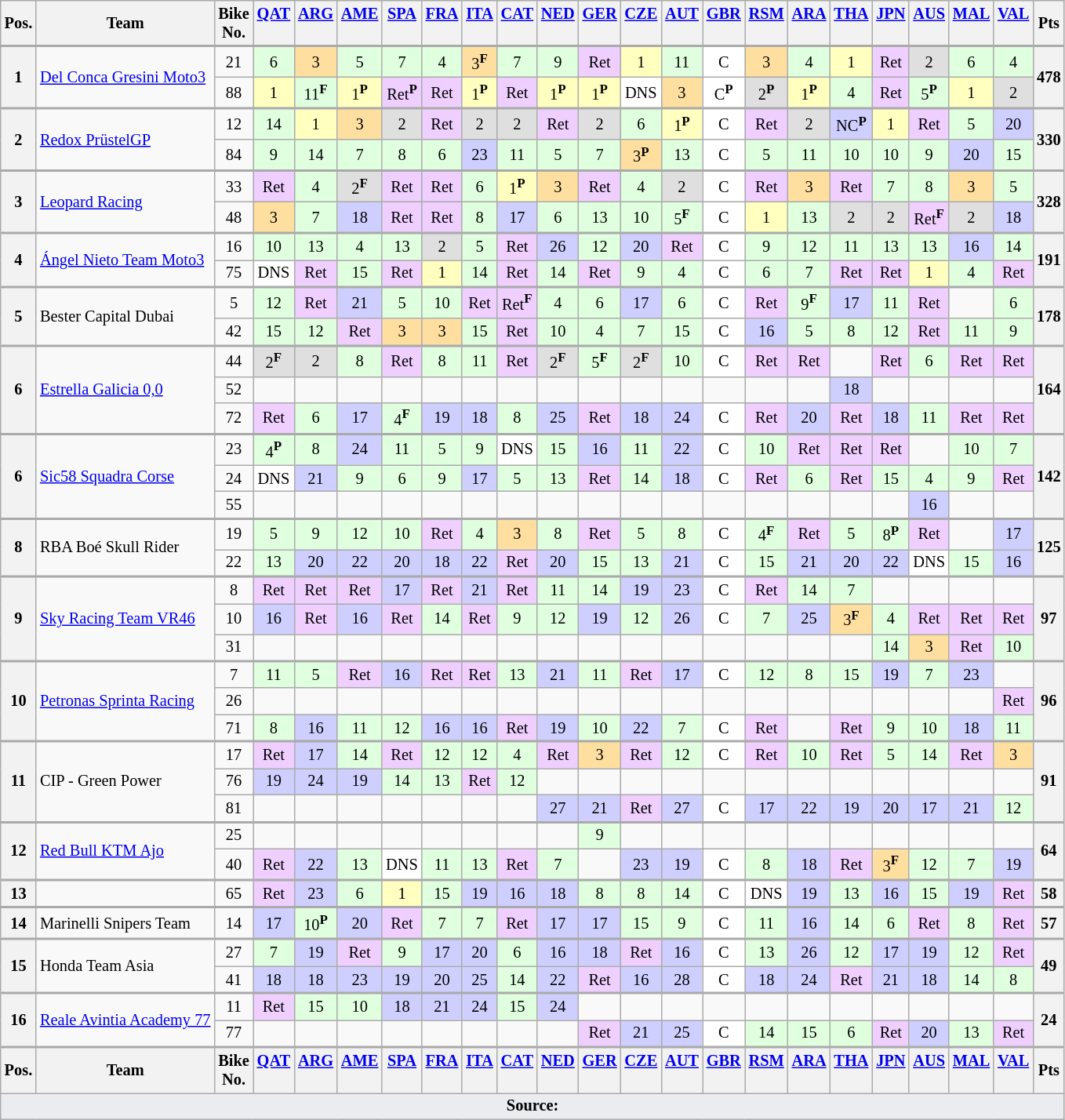<table class="wikitable" style="font-size: 85%; text-align:center">
<tr valign="top">
<th valign="middle">Pos.</th>
<th valign="middle">Team</th>
<th valign="middle">Bike<br>No.</th>
<th><a href='#'>QAT</a><br></th>
<th><a href='#'>ARG</a><br></th>
<th><a href='#'>AME</a><br></th>
<th><a href='#'>SPA</a><br></th>
<th><a href='#'>FRA</a><br></th>
<th><a href='#'>ITA</a><br></th>
<th><a href='#'>CAT</a><br></th>
<th><a href='#'>NED</a><br></th>
<th><a href='#'>GER</a><br></th>
<th><a href='#'>CZE</a><br></th>
<th><a href='#'>AUT</a><br></th>
<th><a href='#'>GBR</a><br></th>
<th><a href='#'>RSM</a><br></th>
<th><a href='#'>ARA</a><br></th>
<th><a href='#'>THA</a><br></th>
<th><a href='#'>JPN</a><br></th>
<th><a href='#'>AUS</a><br></th>
<th><a href='#'>MAL</a><br></th>
<th><a href='#'>VAL</a><br></th>
<th valign="middle">Pts</th>
</tr>
<tr style="border-top:2px solid #aaaaaa">
<th rowspan=2>1</th>
<td align="left" rowspan=2> <a href='#'>Del Conca Gresini Moto3</a></td>
<td>21</td>
<td style="background:#dfffdf;">6</td>
<td style="background:#ffdf9f;">3</td>
<td style="background:#dfffdf;">5</td>
<td style="background:#dfffdf;">7</td>
<td style="background:#dfffdf;">4</td>
<td style="background:#ffdf9f;">3<strong><sup>F</sup></strong></td>
<td style="background:#dfffdf;">7</td>
<td style="background:#dfffdf;">9</td>
<td style="background:#efcfff;">Ret</td>
<td style="background:#ffffbf;">1</td>
<td style="background:#dfffdf;">11</td>
<td style="background:#ffffff;">C</td>
<td style="background:#ffdf9f;">3</td>
<td style="background:#dfffdf;">4</td>
<td style="background:#ffffbf;">1</td>
<td style="background:#efcfff;">Ret</td>
<td style="background:#dfdfdf;">2</td>
<td style="background:#dfffdf;">6</td>
<td style="background:#dfffdf;">4</td>
<th rowspan=2>478</th>
</tr>
<tr>
<td>88</td>
<td style="background:#ffffbf;">1</td>
<td style="background:#dfffdf;">11<strong><sup>F</sup></strong></td>
<td style="background:#ffffbf;">1<strong><sup>P</sup></strong></td>
<td style="background:#efcfff;">Ret<strong><sup>P</sup></strong></td>
<td style="background:#efcfff;">Ret</td>
<td style="background:#ffffbf;">1<strong><sup>P</sup></strong></td>
<td style="background:#efcfff;">Ret</td>
<td style="background:#ffffbf;">1<strong><sup>P</sup></strong></td>
<td style="background:#ffffbf;">1<strong><sup>P</sup></strong></td>
<td style="background:#ffffff;">DNS</td>
<td style="background:#ffdf9f;">3</td>
<td style="background:#ffffff;">C<strong><sup>P</sup></strong></td>
<td style="background:#dfdfdf;">2<strong><sup>P</sup></strong></td>
<td style="background:#ffffbf;">1<strong><sup>P</sup></strong></td>
<td style="background:#dfffdf;">4</td>
<td style="background:#efcfff;">Ret</td>
<td style="background:#dfffdf;">5<strong><sup>P</sup></strong></td>
<td style="background:#ffffbf;">1</td>
<td style="background:#dfdfdf;">2</td>
</tr>
<tr style="border-top:2px solid #aaaaaa">
<th rowspan=2>2</th>
<td align="left" rowspan=2> <a href='#'>Redox PrüstelGP</a></td>
<td>12</td>
<td style="background:#dfffdf;">14</td>
<td style="background:#ffffbf;">1</td>
<td style="background:#ffdf9f;">3</td>
<td style="background:#dfdfdf;">2</td>
<td style="background:#efcfff;">Ret</td>
<td style="background:#dfdfdf;">2</td>
<td style="background:#dfdfdf;">2</td>
<td style="background:#efcfff;">Ret</td>
<td style="background:#dfdfdf;">2</td>
<td style="background:#dfffdf;">6</td>
<td style="background:#ffffbf;">1<strong><sup>P</sup></strong></td>
<td style="background:#ffffff;">C</td>
<td style="background:#efcfff;">Ret</td>
<td style="background:#dfdfdf;">2</td>
<td style="background:#cfcfff;">NC<strong><sup>P</sup></strong></td>
<td style="background:#ffffbf;">1</td>
<td style="background:#efcfff;">Ret</td>
<td style="background:#dfffdf;">5</td>
<td style="background:#cfcfff;">20</td>
<th rowspan=2>330</th>
</tr>
<tr>
<td>84</td>
<td style="background:#dfffdf;">9</td>
<td style="background:#dfffdf;">14</td>
<td style="background:#dfffdf;">7</td>
<td style="background:#dfffdf;">8</td>
<td style="background:#dfffdf;">6</td>
<td style="background:#cfcfff;">23</td>
<td style="background:#dfffdf;">11</td>
<td style="background:#dfffdf;">5</td>
<td style="background:#dfffdf;">7</td>
<td style="background:#ffdf9f;">3<strong><sup>P</sup></strong></td>
<td style="background:#dfffdf;">13</td>
<td style="background:#ffffff;">C</td>
<td style="background:#dfffdf;">5</td>
<td style="background:#dfffdf;">11</td>
<td style="background:#dfffdf;">10</td>
<td style="background:#dfffdf;">10</td>
<td style="background:#dfffdf;">9</td>
<td style="background:#cfcfff;">20</td>
<td style="background:#dfffdf;">15</td>
</tr>
<tr style="border-top:2px solid #aaaaaa">
<th rowspan=2>3</th>
<td align="left" rowspan=2> <a href='#'>Leopard Racing</a></td>
<td>33</td>
<td style="background:#efcfff;">Ret</td>
<td style="background:#dfffdf;">4</td>
<td style="background:#dfdfdf;">2<strong><sup>F</sup></strong></td>
<td style="background:#efcfff;">Ret</td>
<td style="background:#efcfff;">Ret</td>
<td style="background:#dfffdf;">6</td>
<td style="background:#ffffbf;">1<strong><sup>P</sup></strong></td>
<td style="background:#ffdf9f;">3</td>
<td style="background:#efcfff;">Ret</td>
<td style="background:#dfffdf;">4</td>
<td style="background:#dfdfdf;">2</td>
<td style="background:#ffffff;">C</td>
<td style="background:#efcfff;">Ret</td>
<td style="background:#ffdf9f;">3</td>
<td style="background:#efcfff;">Ret</td>
<td style="background:#dfffdf;">7</td>
<td style="background:#dfffdf;">8</td>
<td style="background:#ffdf9f;">3</td>
<td style="background:#dfffdf;">5</td>
<th rowspan=2>328</th>
</tr>
<tr>
<td>48</td>
<td style="background:#ffdf9f;">3</td>
<td style="background:#dfffdf;">7</td>
<td style="background:#cfcfff;">18</td>
<td style="background:#efcfff;">Ret</td>
<td style="background:#efcfff;">Ret</td>
<td style="background:#dfffdf;">8</td>
<td style="background:#cfcfff;">17</td>
<td style="background:#dfffdf;">6</td>
<td style="background:#dfffdf;">13</td>
<td style="background:#dfffdf;">10</td>
<td style="background:#dfffdf;">5<strong><sup>F</sup></strong></td>
<td style="background:#ffffff;">C</td>
<td style="background:#ffffbf;">1</td>
<td style="background:#dfffdf;">13</td>
<td style="background:#dfdfdf;">2</td>
<td style="background:#dfdfdf;">2</td>
<td style="background:#efcfff;">Ret<strong><sup>F</sup></strong></td>
<td style="background:#dfdfdf;">2</td>
<td style="background:#cfcfff;">18</td>
</tr>
<tr style="border-top:2px solid #aaaaaa">
<th rowspan=2>4</th>
<td align="left" rowspan=2> <a href='#'>Ángel Nieto Team Moto3</a></td>
<td>16</td>
<td style="background:#dfffdf;">10</td>
<td style="background:#dfffdf;">13</td>
<td style="background:#dfffdf;">4</td>
<td style="background:#dfffdf;">13</td>
<td style="background:#dfdfdf;">2</td>
<td style="background:#dfffdf;">5</td>
<td style="background:#efcfff;">Ret</td>
<td style="background:#cfcfff;">26</td>
<td style="background:#dfffdf;">12</td>
<td style="background:#cfcfff;">20</td>
<td style="background:#efcfff;">Ret</td>
<td style="background:#ffffff;">C</td>
<td style="background:#dfffdf;">9</td>
<td style="background:#dfffdf;">12</td>
<td style="background:#dfffdf;">11</td>
<td style="background:#dfffdf;">13</td>
<td style="background:#dfffdf;">13</td>
<td style="background:#cfcfff;">16</td>
<td style="background:#dfffdf;">14</td>
<th rowspan=2>191</th>
</tr>
<tr>
<td>75</td>
<td style="background:#ffffff;">DNS</td>
<td style="background:#efcfff;">Ret</td>
<td style="background:#dfffdf;">15</td>
<td style="background:#efcfff;">Ret</td>
<td style="background:#ffffbf;">1</td>
<td style="background:#dfffdf;">14</td>
<td style="background:#efcfff;">Ret</td>
<td style="background:#dfffdf;">14</td>
<td style="background:#efcfff;">Ret</td>
<td style="background:#dfffdf;">9</td>
<td style="background:#dfffdf;">4</td>
<td style="background:#ffffff;">C</td>
<td style="background:#dfffdf;">6</td>
<td style="background:#dfffdf;">7</td>
<td style="background:#efcfff;">Ret</td>
<td style="background:#efcfff;">Ret</td>
<td style="background:#ffffbf;">1</td>
<td style="background:#dfffdf;">4</td>
<td style="background:#efcfff;">Ret</td>
</tr>
<tr style="border-top:2px solid #aaaaaa">
<th rowspan=2>5</th>
<td align="left" rowspan=2> Bester Capital Dubai</td>
<td>5</td>
<td style="background:#dfffdf;">12</td>
<td style="background:#efcfff;">Ret</td>
<td style="background:#cfcfff;">21</td>
<td style="background:#dfffdf;">5</td>
<td style="background:#dfffdf;">10</td>
<td style="background:#efcfff;">Ret</td>
<td style="background:#efcfff;">Ret<strong><sup>F</sup></strong></td>
<td style="background:#dfffdf;">4</td>
<td style="background:#dfffdf;">6</td>
<td style="background:#cfcfff;">17</td>
<td style="background:#dfffdf;">6</td>
<td style="background:#ffffff;">C</td>
<td style="background:#efcfff;">Ret</td>
<td style="background:#dfffdf;">9<strong><sup>F</sup></strong></td>
<td style="background:#cfcfff;">17</td>
<td style="background:#dfffdf;">11</td>
<td style="background:#efcfff;">Ret</td>
<td></td>
<td style="background:#dfffdf;">6</td>
<th rowspan=2>178</th>
</tr>
<tr>
<td>42</td>
<td style="background:#dfffdf;">15</td>
<td style="background:#dfffdf;">12</td>
<td style="background:#efcfff;">Ret</td>
<td style="background:#ffdf9f;">3</td>
<td style="background:#ffdf9f;">3</td>
<td style="background:#dfffdf;">15</td>
<td style="background:#efcfff;">Ret</td>
<td style="background:#dfffdf;">10</td>
<td style="background:#dfffdf;">4</td>
<td style="background:#dfffdf;">7</td>
<td style="background:#dfffdf;">15</td>
<td style="background:#ffffff;">C</td>
<td style="background:#cfcfff;">16</td>
<td style="background:#dfffdf;">5</td>
<td style="background:#dfffdf;">8</td>
<td style="background:#dfffdf;">12</td>
<td style="background:#efcfff;">Ret</td>
<td style="background:#dfffdf;">11</td>
<td style="background:#dfffdf;">9</td>
</tr>
<tr style="border-top:2px solid #aaaaaa">
<th rowspan=3>6</th>
<td align="left" rowspan=3> <a href='#'>Estrella Galicia 0,0</a></td>
<td>44</td>
<td style="background:#dfdfdf;">2<strong><sup>F</sup></strong></td>
<td style="background:#dfdfdf;">2</td>
<td style="background:#dfffdf;">8</td>
<td style="background:#efcfff;">Ret</td>
<td style="background:#dfffdf;">8</td>
<td style="background:#dfffdf;">11</td>
<td style="background:#efcfff;">Ret</td>
<td style="background:#dfdfdf;">2<strong><sup>F</sup></strong></td>
<td style="background:#dfffdf;">5<strong><sup>F</sup></strong></td>
<td style="background:#dfdfdf;">2<strong><sup>F</sup></strong></td>
<td style="background:#dfffdf;">10</td>
<td style="background:#ffffff;">C</td>
<td style="background:#efcfff;">Ret</td>
<td style="background:#efcfff;">Ret</td>
<td></td>
<td style="background:#efcfff;">Ret</td>
<td style="background:#dfffdf;">6</td>
<td style="background:#efcfff;">Ret</td>
<td style="background:#efcfff;">Ret</td>
<th rowspan=3>164</th>
</tr>
<tr>
<td>52</td>
<td></td>
<td></td>
<td></td>
<td></td>
<td></td>
<td></td>
<td></td>
<td></td>
<td></td>
<td></td>
<td></td>
<td></td>
<td></td>
<td></td>
<td style="background:#cfcfff;">18</td>
<td></td>
<td></td>
<td></td>
<td></td>
</tr>
<tr>
<td>72</td>
<td style="background:#efcfff;">Ret</td>
<td style="background:#dfffdf;">6</td>
<td style="background:#cfcfff;">17</td>
<td style="background:#dfffdf;">4<strong><sup>F</sup></strong></td>
<td style="background:#cfcfff;">19</td>
<td style="background:#cfcfff;">18</td>
<td style="background:#dfffdf;">8</td>
<td style="background:#cfcfff;">25</td>
<td style="background:#efcfff;">Ret</td>
<td style="background:#cfcfff;">18</td>
<td style="background:#cfcfff;">24</td>
<td style="background:#ffffff;">C</td>
<td style="background:#efcfff;">Ret</td>
<td style="background:#cfcfff;">20</td>
<td style="background:#efcfff;">Ret</td>
<td style="background:#cfcfff;">18</td>
<td style="background:#dfffdf;">11</td>
<td style="background:#efcfff;">Ret</td>
<td style="background:#efcfff;">Ret</td>
</tr>
<tr style="border-top:2px solid #aaaaaa">
<th rowspan=3>6</th>
<td align="left" rowspan=3> <a href='#'>Sic58 Squadra Corse</a></td>
<td>23</td>
<td style="background:#dfffdf;">4<strong><sup>P</sup></strong></td>
<td style="background:#dfffdf;">8</td>
<td style="background:#cfcfff;">24</td>
<td style="background:#dfffdf;">11</td>
<td style="background:#dfffdf;">5</td>
<td style="background:#dfffdf;">9</td>
<td style="background:#ffffff;">DNS</td>
<td style="background:#dfffdf;">15</td>
<td style="background:#cfcfff;">16</td>
<td style="background:#dfffdf;">11</td>
<td style="background:#cfcfff;">22</td>
<td style="background:#ffffff;">C</td>
<td style="background:#dfffdf;">10</td>
<td style="background:#efcfff;">Ret</td>
<td style="background:#efcfff;">Ret</td>
<td style="background:#efcfff;">Ret</td>
<td></td>
<td style="background:#dfffdf;">10</td>
<td style="background:#dfffdf;">7</td>
<th rowspan=3>142</th>
</tr>
<tr>
<td>24</td>
<td style="background:#ffffff;">DNS</td>
<td style="background:#cfcfff;">21</td>
<td style="background:#dfffdf;">9</td>
<td style="background:#dfffdf;">6</td>
<td style="background:#dfffdf;">9</td>
<td style="background:#cfcfff;">17</td>
<td style="background:#dfffdf;">5</td>
<td style="background:#dfffdf;">13</td>
<td style="background:#efcfff;">Ret</td>
<td style="background:#dfffdf;">14</td>
<td style="background:#cfcfff;">18</td>
<td style="background:#ffffff;">C</td>
<td style="background:#efcfff;">Ret</td>
<td style="background:#dfffdf;">6</td>
<td style="background:#efcfff;">Ret</td>
<td style="background:#dfffdf;">15</td>
<td style="background:#dfffdf;">4</td>
<td style="background:#dfffdf;">9</td>
<td style="background:#efcfff;">Ret</td>
</tr>
<tr>
<td>55</td>
<td></td>
<td></td>
<td></td>
<td></td>
<td></td>
<td></td>
<td></td>
<td></td>
<td></td>
<td></td>
<td></td>
<td></td>
<td></td>
<td></td>
<td></td>
<td></td>
<td style="background:#cfcfff;">16</td>
<td></td>
<td></td>
</tr>
<tr style="border-top:2px solid #aaaaaa">
<th rowspan=2>8</th>
<td align="left" rowspan=2> RBA Boé Skull Rider</td>
<td>19</td>
<td style="background:#dfffdf;">5</td>
<td style="background:#dfffdf;">9</td>
<td style="background:#dfffdf;">12</td>
<td style="background:#dfffdf;">10</td>
<td style="background:#efcfff;">Ret</td>
<td style="background:#dfffdf;">4</td>
<td style="background:#ffdf9f;">3</td>
<td style="background:#dfffdf;">8</td>
<td style="background:#efcfff;">Ret</td>
<td style="background:#dfffdf;">5</td>
<td style="background:#dfffdf;">8</td>
<td style="background:#ffffff;">C</td>
<td style="background:#dfffdf;">4<strong><sup>F</sup></strong></td>
<td style="background:#efcfff;">Ret</td>
<td style="background:#dfffdf;">5</td>
<td style="background:#dfffdf;">8<strong><sup>P</sup></strong></td>
<td style="background:#efcfff;">Ret</td>
<td></td>
<td style="background:#cfcfff;">17</td>
<th rowspan=2>125</th>
</tr>
<tr>
<td>22</td>
<td style="background:#dfffdf;">13</td>
<td style="background:#cfcfff;">20</td>
<td style="background:#cfcfff;">22</td>
<td style="background:#cfcfff;">20</td>
<td style="background:#cfcfff;">18</td>
<td style="background:#cfcfff;">22</td>
<td style="background:#efcfff;">Ret</td>
<td style="background:#cfcfff;">20</td>
<td style="background:#dfffdf;">15</td>
<td style="background:#dfffdf;">13</td>
<td style="background:#cfcfff;">21</td>
<td style="background:#ffffff;">C</td>
<td style="background:#dfffdf;">15</td>
<td style="background:#cfcfff;">21</td>
<td style="background:#cfcfff;">20</td>
<td style="background:#cfcfff;">22</td>
<td style="background:#ffffff;">DNS</td>
<td style="background:#dfffdf;">15</td>
<td style="background:#cfcfff;">16</td>
</tr>
<tr style="border-top:2px solid #aaaaaa">
<th rowspan=3>9</th>
<td align="left" rowspan=3> <a href='#'>Sky Racing Team VR46</a></td>
<td>8</td>
<td style="background:#efcfff;">Ret</td>
<td style="background:#efcfff;">Ret</td>
<td style="background:#efcfff;">Ret</td>
<td style="background:#cfcfff;">17</td>
<td style="background:#efcfff;">Ret</td>
<td style="background:#cfcfff;">21</td>
<td style="background:#efcfff;">Ret</td>
<td style="background:#dfffdf;">11</td>
<td style="background:#dfffdf;">14</td>
<td style="background:#cfcfff;">19</td>
<td style="background:#cfcfff;">23</td>
<td style="background:#ffffff;">C</td>
<td style="background:#efcfff;">Ret</td>
<td style="background:#dfffdf;">14</td>
<td style="background:#dfffdf;">7</td>
<td></td>
<td></td>
<td></td>
<td></td>
<th rowspan=3>97</th>
</tr>
<tr>
<td>10</td>
<td style="background:#cfcfff;">16</td>
<td style="background:#efcfff;">Ret</td>
<td style="background:#cfcfff;">16</td>
<td style="background:#efcfff;">Ret</td>
<td style="background:#dfffdf;">14</td>
<td style="background:#efcfff;">Ret</td>
<td style="background:#dfffdf;">9</td>
<td style="background:#dfffdf;">12</td>
<td style="background:#cfcfff;">19</td>
<td style="background:#dfffdf;">12</td>
<td style="background:#cfcfff;">26</td>
<td style="background:#ffffff;">C</td>
<td style="background:#dfffdf;">7</td>
<td style="background:#cfcfff;">25</td>
<td style="background:#ffdf9f;">3<strong><sup>F</sup></strong></td>
<td style="background:#dfffdf;">4</td>
<td style="background:#efcfff;">Ret</td>
<td style="background:#efcfff;">Ret</td>
<td style="background:#efcfff;">Ret</td>
</tr>
<tr>
<td>31</td>
<td></td>
<td></td>
<td></td>
<td></td>
<td></td>
<td></td>
<td></td>
<td></td>
<td></td>
<td></td>
<td></td>
<td></td>
<td></td>
<td></td>
<td></td>
<td style="background:#dfffdf;">14</td>
<td style="background:#ffdf9f;">3</td>
<td style="background:#efcfff;">Ret</td>
<td style="background:#dfffdf;">10</td>
</tr>
<tr style="border-top:2px solid #aaaaaa">
<th rowspan=3>10</th>
<td align="left" rowspan=3> <a href='#'>Petronas Sprinta Racing</a></td>
<td>7</td>
<td style="background:#dfffdf;">11</td>
<td style="background:#dfffdf;">5</td>
<td style="background:#efcfff;">Ret</td>
<td style="background:#cfcfff;">16</td>
<td style="background:#efcfff;">Ret</td>
<td style="background:#efcfff;">Ret</td>
<td style="background:#dfffdf;">13</td>
<td style="background:#cfcfff;">21</td>
<td style="background:#dfffdf;">11</td>
<td style="background:#efcfff;">Ret</td>
<td style="background:#cfcfff;">17</td>
<td style="background:#ffffff;">C</td>
<td style="background:#dfffdf;">12</td>
<td style="background:#dfffdf;">8</td>
<td style="background:#dfffdf;">15</td>
<td style="background:#cfcfff;">19</td>
<td style="background:#dfffdf;">7</td>
<td style="background:#cfcfff;">23</td>
<td></td>
<th rowspan=3>96</th>
</tr>
<tr>
<td>26</td>
<td></td>
<td></td>
<td></td>
<td></td>
<td></td>
<td></td>
<td></td>
<td></td>
<td></td>
<td></td>
<td></td>
<td></td>
<td></td>
<td></td>
<td></td>
<td></td>
<td></td>
<td></td>
<td style="background:#efcfff;">Ret</td>
</tr>
<tr>
<td>71</td>
<td style="background:#dfffdf;">8</td>
<td style="background:#cfcfff;">16</td>
<td style="background:#dfffdf;">11</td>
<td style="background:#dfffdf;">12</td>
<td style="background:#cfcfff;">16</td>
<td style="background:#cfcfff;">16</td>
<td style="background:#efcfff;">Ret</td>
<td style="background:#cfcfff;">19</td>
<td style="background:#dfffdf;">10</td>
<td style="background:#cfcfff;">22</td>
<td style="background:#dfffdf;">7</td>
<td style="background:#ffffff;">C</td>
<td style="background:#efcfff;">Ret</td>
<td></td>
<td style="background:#efcfff;">Ret</td>
<td style="background:#dfffdf;">9</td>
<td style="background:#dfffdf;">10</td>
<td style="background:#cfcfff;">18</td>
<td style="background:#dfffdf;">11</td>
</tr>
<tr style="border-top:2px solid #aaaaaa">
<th rowspan=3>11</th>
<td align="left" rowspan=3> CIP - Green Power</td>
<td>17</td>
<td style="background:#efcfff;">Ret</td>
<td style="background:#cfcfff;">17</td>
<td style="background:#dfffdf;">14</td>
<td style="background:#efcfff;">Ret</td>
<td style="background:#dfffdf;">12</td>
<td style="background:#dfffdf;">12</td>
<td style="background:#dfffdf;">4</td>
<td style="background:#efcfff;">Ret</td>
<td style="background:#ffdf9f;">3</td>
<td style="background:#efcfff;">Ret</td>
<td style="background:#dfffdf;">12</td>
<td style="background:#ffffff;">C</td>
<td style="background:#efcfff;">Ret</td>
<td style="background:#dfffdf;">10</td>
<td style="background:#efcfff;">Ret</td>
<td style="background:#dfffdf;">5</td>
<td style="background:#dfffdf;">14</td>
<td style="background:#efcfff;">Ret</td>
<td style="background:#ffdf9f;">3</td>
<th rowspan=3>91</th>
</tr>
<tr>
<td>76</td>
<td style="background:#cfcfff;">19</td>
<td style="background:#cfcfff;">24</td>
<td style="background:#cfcfff;">19</td>
<td style="background:#dfffdf;">14</td>
<td style="background:#dfffdf;">13</td>
<td style="background:#efcfff;">Ret</td>
<td style="background:#dfffdf;">12</td>
<td></td>
<td></td>
<td></td>
<td></td>
<td></td>
<td></td>
<td></td>
<td></td>
<td></td>
<td></td>
<td></td>
<td></td>
</tr>
<tr>
<td>81</td>
<td></td>
<td></td>
<td></td>
<td></td>
<td></td>
<td></td>
<td></td>
<td style="background:#cfcfff;">27</td>
<td style="background:#cfcfff;">21</td>
<td style="background:#efcfff;">Ret</td>
<td style="background:#cfcfff;">27</td>
<td style="background:#ffffff;">C</td>
<td style="background:#cfcfff;">17</td>
<td style="background:#cfcfff;">22</td>
<td style="background:#cfcfff;">19</td>
<td style="background:#cfcfff;">20</td>
<td style="background:#cfcfff;">17</td>
<td style="background:#cfcfff;">21</td>
<td style="background:#dfffdf;">12</td>
</tr>
<tr style="border-top:2px solid #aaaaaa">
<th rowspan=2>12</th>
<td align="left" rowspan=2> <a href='#'>Red Bull KTM Ajo</a></td>
<td>25</td>
<td></td>
<td></td>
<td></td>
<td></td>
<td></td>
<td></td>
<td></td>
<td></td>
<td style="background:#dfffdf;">9</td>
<td></td>
<td></td>
<td></td>
<td></td>
<td></td>
<td></td>
<td></td>
<td></td>
<td></td>
<td></td>
<th rowspan=2>64</th>
</tr>
<tr>
<td>40</td>
<td style="background:#efcfff;">Ret</td>
<td style="background:#cfcfff;">22</td>
<td style="background:#dfffdf;">13</td>
<td style="background:#ffffff;">DNS</td>
<td style="background:#dfffdf;">11</td>
<td style="background:#dfffdf;">13</td>
<td style="background:#efcfff;">Ret</td>
<td style="background:#dfffdf;">7</td>
<td></td>
<td style="background:#cfcfff;">23</td>
<td style="background:#cfcfff;">19</td>
<td style="background:#ffffff;">C</td>
<td style="background:#dfffdf;">8</td>
<td style="background:#cfcfff;">18</td>
<td style="background:#efcfff;">Ret</td>
<td style="background:#ffdf9f;">3<strong><sup>F</sup></strong></td>
<td style="background:#dfffdf;">12</td>
<td style="background:#dfffdf;">7</td>
<td style="background:#cfcfff;">19</td>
</tr>
<tr style="border-top:2px solid #aaaaaa">
<th>13</th>
<td align="left"></td>
<td>65</td>
<td style="background:#efcfff;">Ret</td>
<td style="background:#cfcfff;">23</td>
<td style="background:#dfffdf;">6</td>
<td style="background:#ffffbf;">1</td>
<td style="background:#dfffdf;">15</td>
<td style="background:#cfcfff;">19</td>
<td style="background:#cfcfff;">16</td>
<td style="background:#cfcfff;">18</td>
<td style="background:#dfffdf;">8</td>
<td style="background:#dfffdf;">8</td>
<td style="background:#dfffdf;">14</td>
<td style="background:#ffffff;">C</td>
<td style="background:#ffffff;">DNS</td>
<td style="background:#cfcfff;">19</td>
<td style="background:#dfffdf;">13</td>
<td style="background:#cfcfff;">16</td>
<td style="background:#dfffdf;">15</td>
<td style="background:#cfcfff;">19</td>
<td style="background:#efcfff;">Ret</td>
<th>58</th>
</tr>
<tr style="border-top:2px solid #aaaaaa">
<th>14</th>
<td align="left"> Marinelli Snipers Team</td>
<td>14</td>
<td style="background:#cfcfff;">17</td>
<td style="background:#dfffdf;">10<strong><sup>P</sup></strong></td>
<td style="background:#cfcfff;">20</td>
<td style="background:#efcfff;">Ret</td>
<td style="background:#dfffdf;">7</td>
<td style="background:#dfffdf;">7</td>
<td style="background:#efcfff;">Ret</td>
<td style="background:#cfcfff;">17</td>
<td style="background:#cfcfff;">17</td>
<td style="background:#dfffdf;">15</td>
<td style="background:#dfffdf;">9</td>
<td style="background:#ffffff;">C</td>
<td style="background:#dfffdf;">11</td>
<td style="background:#cfcfff;">16</td>
<td style="background:#dfffdf;">14</td>
<td style="background:#dfffdf;">6</td>
<td style="background:#efcfff;">Ret</td>
<td style="background:#dfffdf;">8</td>
<td style="background:#efcfff;">Ret</td>
<th>57</th>
</tr>
<tr style="border-top:2px solid #aaaaaa">
<th rowspan=2>15</th>
<td align="left" rowspan=2> Honda Team Asia</td>
<td>27</td>
<td style="background:#dfffdf;">7</td>
<td style="background:#cfcfff;">19</td>
<td style="background:#efcfff;">Ret</td>
<td style="background:#dfffdf;">9</td>
<td style="background:#cfcfff;">17</td>
<td style="background:#cfcfff;">20</td>
<td style="background:#dfffdf;">6</td>
<td style="background:#cfcfff;">16</td>
<td style="background:#cfcfff;">18</td>
<td style="background:#efcfff;">Ret</td>
<td style="background:#cfcfff;">16</td>
<td style="background:#ffffff;">C</td>
<td style="background:#dfffdf;">13</td>
<td style="background:#cfcfff;">26</td>
<td style="background:#dfffdf;">12</td>
<td style="background:#cfcfff;">17</td>
<td style="background:#cfcfff;">19</td>
<td style="background:#dfffdf;">12</td>
<td style="background:#efcfff;">Ret</td>
<th rowspan=2>49</th>
</tr>
<tr>
<td>41</td>
<td style="background:#cfcfff;">18</td>
<td style="background:#cfcfff;">18</td>
<td style="background:#cfcfff;">23</td>
<td style="background:#cfcfff;">19</td>
<td style="background:#cfcfff;">20</td>
<td style="background:#cfcfff;">25</td>
<td style="background:#dfffdf;">14</td>
<td style="background:#cfcfff;">22</td>
<td style="background:#efcfff;">Ret</td>
<td style="background:#cfcfff;">16</td>
<td style="background:#cfcfff;">28</td>
<td style="background:#ffffff;">C</td>
<td style="background:#cfcfff;">18</td>
<td style="background:#cfcfff;">24</td>
<td style="background:#efcfff;">Ret</td>
<td style="background:#cfcfff;">21</td>
<td style="background:#cfcfff;">18</td>
<td style="background:#dfffdf;">14</td>
<td style="background:#dfffdf;">8</td>
</tr>
<tr style="border-top:2px solid #aaaaaa">
<th rowspan=2>16</th>
<td align="left" rowspan=2> <a href='#'>Reale Avintia Academy 77</a></td>
<td>11</td>
<td style="background:#efcfff;">Ret</td>
<td style="background:#dfffdf;">15</td>
<td style="background:#dfffdf;">10</td>
<td style="background:#cfcfff;">18</td>
<td style="background:#cfcfff;">21</td>
<td style="background:#cfcfff;">24</td>
<td style="background:#dfffdf;">15</td>
<td style="background:#cfcfff;">24</td>
<td></td>
<td></td>
<td></td>
<td></td>
<td></td>
<td></td>
<td></td>
<td></td>
<td></td>
<td></td>
<td></td>
<th rowspan=2>24</th>
</tr>
<tr>
<td>77</td>
<td></td>
<td></td>
<td></td>
<td></td>
<td></td>
<td></td>
<td></td>
<td></td>
<td style="background:#efcfff;">Ret</td>
<td style="background:#cfcfff;">21</td>
<td style="background:#cfcfff;">25</td>
<td style="background:#ffffff;">C</td>
<td style="background:#dfffdf;">14</td>
<td style="background:#dfffdf;">15</td>
<td style="background:#dfffdf;">6</td>
<td style="background:#efcfff;">Ret</td>
<td style="background:#cfcfff;">20</td>
<td style="background:#dfffdf;">13</td>
<td style="background:#efcfff;">Ret</td>
</tr>
<tr valign="top" style="border-top:2px solid #aaaaaa">
<th valign="middle">Pos.</th>
<th valign="middle">Team</th>
<th valign="middle">Bike<br>No.</th>
<th><a href='#'>QAT</a><br></th>
<th><a href='#'>ARG</a><br></th>
<th><a href='#'>AME</a><br></th>
<th><a href='#'>SPA</a><br></th>
<th><a href='#'>FRA</a><br></th>
<th><a href='#'>ITA</a><br></th>
<th><a href='#'>CAT</a><br></th>
<th><a href='#'>NED</a><br></th>
<th><a href='#'>GER</a><br></th>
<th><a href='#'>CZE</a><br></th>
<th><a href='#'>AUT</a><br></th>
<th><a href='#'>GBR</a><br></th>
<th><a href='#'>RSM</a><br></th>
<th><a href='#'>ARA</a><br></th>
<th><a href='#'>THA</a><br></th>
<th><a href='#'>JPN</a><br></th>
<th><a href='#'>AUS</a><br></th>
<th><a href='#'>MAL</a><br></th>
<th><a href='#'>VAL</a><br></th>
<th valign="middle">Pts</th>
</tr>
<tr>
<td colspan="23" style="background-color:#EAECF0;text-align:center"><strong>Source:</strong></td>
</tr>
</table>
